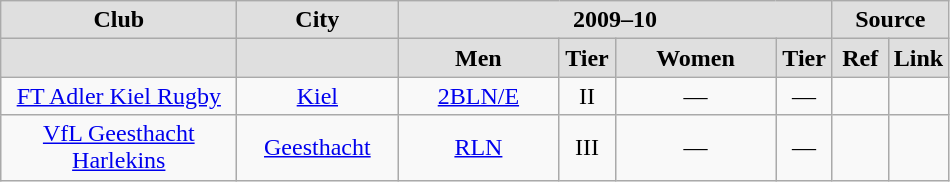<table class="wikitable">
<tr align="center"  bgcolor="#dfdfdf">
<td width="150"><strong>Club</strong></td>
<td width="100"><strong>City</strong></td>
<td width="200" colspan=4><strong>2009–10</strong></td>
<td colspan=2><strong>Source</strong></td>
</tr>
<tr align="center" bgcolor="#dfdfdf">
<td></td>
<td></td>
<td width="100"><strong>Men</strong></td>
<td width="30"><strong>Tier</strong></td>
<td width="100"><strong>Women</strong></td>
<td width="30"><strong>Tier</strong></td>
<td width="30"><strong>Ref</strong></td>
<td width="30"><strong>Link</strong></td>
</tr>
<tr align="center">
<td><a href='#'>FT Adler Kiel Rugby</a></td>
<td><a href='#'>Kiel</a></td>
<td><a href='#'>2BLN/E</a></td>
<td>II</td>
<td>—</td>
<td>—</td>
<td></td>
<td></td>
</tr>
<tr align="center">
<td><a href='#'>VfL Geesthacht Harlekins</a></td>
<td><a href='#'>Geesthacht</a></td>
<td><a href='#'>RLN</a> </td>
<td>III</td>
<td>—</td>
<td>—</td>
<td></td>
<td></td>
</tr>
</table>
